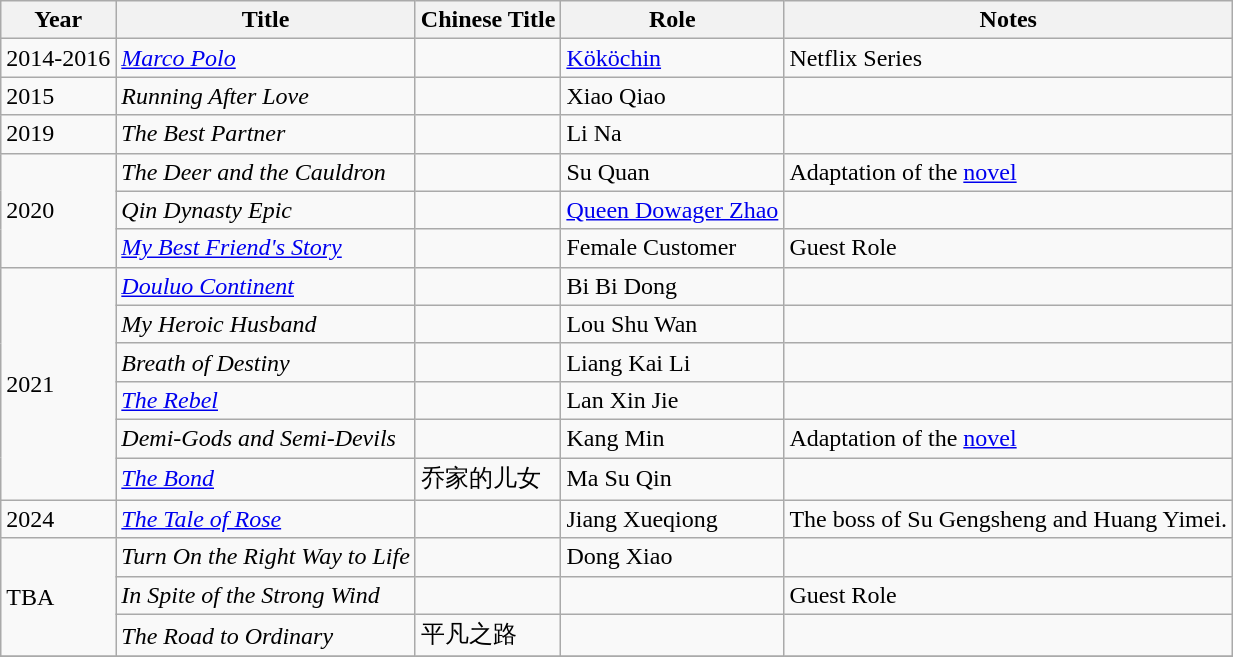<table class="wikitable">
<tr>
<th>Year</th>
<th>Title</th>
<th>Chinese Title</th>
<th>Role</th>
<th>Notes</th>
</tr>
<tr>
<td>2014-2016</td>
<td><em><a href='#'>Marco Polo</a></em></td>
<td></td>
<td><a href='#'>Kököchin</a></td>
<td>Netflix Series</td>
</tr>
<tr>
<td>2015</td>
<td><em>Running After Love</em></td>
<td></td>
<td>Xiao Qiao</td>
<td></td>
</tr>
<tr>
<td>2019</td>
<td><em>The Best Partner</em></td>
<td></td>
<td>Li Na</td>
<td></td>
</tr>
<tr>
<td rowspan="3">2020</td>
<td><em>The Deer and the Cauldron</em></td>
<td></td>
<td>Su Quan</td>
<td>Adaptation of the <a href='#'>novel</a></td>
</tr>
<tr>
<td><em>Qin Dynasty Epic</em></td>
<td></td>
<td><a href='#'>Queen Dowager Zhao</a></td>
<td></td>
</tr>
<tr>
<td><em><a href='#'>My Best Friend's Story</a></em></td>
<td></td>
<td>Female Customer</td>
<td>Guest Role</td>
</tr>
<tr>
<td rowspan=6>2021</td>
<td><em><a href='#'>Douluo Continent</a></em></td>
<td></td>
<td>Bi Bi Dong</td>
<td></td>
</tr>
<tr>
<td><em>My Heroic Husband</em></td>
<td></td>
<td>Lou Shu Wan</td>
<td></td>
</tr>
<tr>
<td><em>Breath of Destiny</em></td>
<td></td>
<td>Liang Kai Li</td>
<td></td>
</tr>
<tr>
<td><em><a href='#'>The Rebel</a></em></td>
<td></td>
<td>Lan Xin Jie</td>
<td></td>
</tr>
<tr>
<td><em>Demi-Gods and Semi-Devils</em></td>
<td></td>
<td>Kang Min</td>
<td>Adaptation of the <a href='#'>novel</a></td>
</tr>
<tr>
<td><em><a href='#'>The Bond</a></em></td>
<td>乔家的儿女</td>
<td>Ma Su Qin</td>
<td></td>
</tr>
<tr>
<td rowspan=1>2024</td>
<td><em><a href='#'>The Tale of Rose</a></em></td>
<td></td>
<td>Jiang Xueqiong</td>
<td>The boss of Su Gengsheng and Huang Yimei.</td>
</tr>
<tr>
<td rowspan=3>TBA</td>
<td><em>Turn On the Right Way to Life</em></td>
<td></td>
<td>Dong Xiao</td>
<td></td>
</tr>
<tr>
<td><em>	In Spite of the Strong Wind</em></td>
<td></td>
<td></td>
<td>Guest Role</td>
</tr>
<tr>
<td><em>The Road to Ordinary</em></td>
<td>平凡之路</td>
<td></td>
<td></td>
</tr>
<tr>
</tr>
</table>
